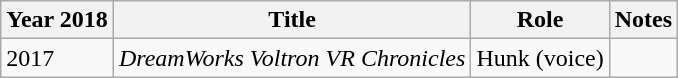<table class="wikitable sortable">
<tr>
<th>Year 2018</th>
<th>Title</th>
<th>Role</th>
<th>Notes</th>
</tr>
<tr>
<td>2017</td>
<td><em>DreamWorks Voltron VR Chronicles</em></td>
<td>Hunk (voice)</td>
<td></td>
</tr>
</table>
